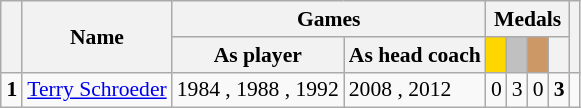<table class="wikitable sortable" style="text-align: center; font-size: 90%; margin-left: 1em;">
<tr>
<th rowspan="2"></th>
<th rowspan="2">Name</th>
<th colspan="2">Games</th>
<th colspan="4">Medals</th>
<th rowspan="2"></th>
</tr>
<tr>
<th>As player</th>
<th>As head coach</th>
<th style="background-color: gold;"></th>
<th style="background-color: silver;"></th>
<th style="background-color: #cc9966;"></th>
<th></th>
</tr>
<tr>
<td><strong>1</strong></td>
<td style="text-align: left;" data-sort-value="Schroeder, Terry"><a href='#'>Terry Schroeder</a></td>
<td style="text-align: left;">1984 , 1988 , 1992</td>
<td style="text-align: left;">2008 , 2012</td>
<td>0</td>
<td>3</td>
<td>0</td>
<td><strong>3</strong></td>
<td style="text-align: left;"></td>
</tr>
</table>
